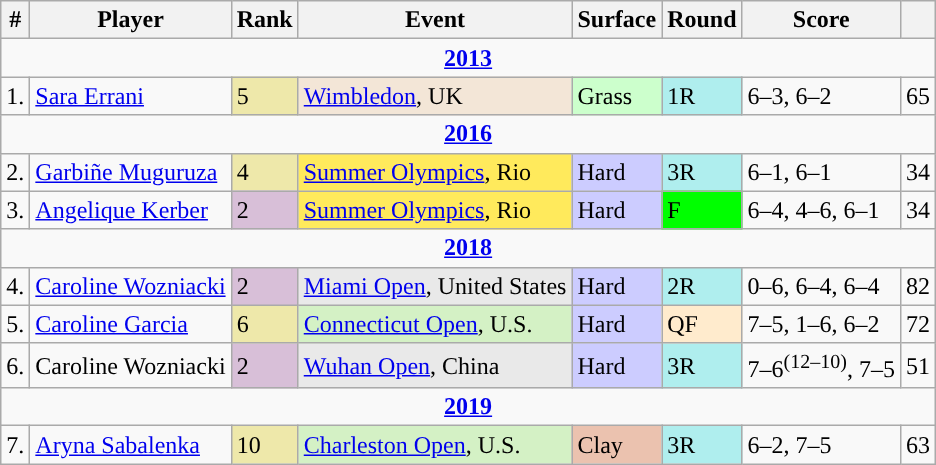<table class="wikitable sortable">
<tr>
<th>#</th>
<th>Player</th>
<th>Rank</th>
<th>Event</th>
<th>Surface</th>
<th>Round</th>
<th>Score</th>
<th></th>
</tr>
<tr>
<td align=center  colspan=8><a href='#'><strong>2013</strong></a></td>
</tr>
<tr>
<td>1.</td>
<td> <a href='#'>Sara Errani</a></td>
<td bgcolor="#eee8aa">5</td>
<td bgcolor="#f3e6d7"><a href='#'>Wimbledon</a>, UK</td>
<td bgcolor="#ccffcc">Grass</td>
<td bgcolor="#afeeee">1R</td>
<td>6–3, 6–2</td>
<td>65</td>
</tr>
<tr>
<td align=center  colspan=8><a href='#'><strong>2016</strong></a></td>
</tr>
<tr>
<td>2.</td>
<td> <a href='#'>Garbiñe Muguruza</a></td>
<td bgcolor="#eee8aa">4</td>
<td bgcolor="#FFEA5C"><a href='#'>Summer Olympics</a>, Rio</td>
<td bgcolor="#ccccff">Hard</td>
<td bgcolor="#afeeee">3R</td>
<td>6–1, 6–1</td>
<td>34</td>
</tr>
<tr>
<td>3.</td>
<td> <a href='#'>Angelique Kerber</a></td>
<td bgcolor="thistle">2</td>
<td bgcolor="#FFEA5C"><a href='#'>Summer Olympics</a>, Rio</td>
<td bgcolor="#ccccff">Hard</td>
<td bgcolor=lime>F</td>
<td>6–4, 4–6, 6–1</td>
<td>34</td>
</tr>
<tr>
<td align=center  colspan=8><a href='#'><strong>2018</strong></a></td>
</tr>
<tr>
<td>4.</td>
<td> <a href='#'>Caroline Wozniacki</a></td>
<td bgcolor="thistle">2</td>
<td bgcolor=e9e9e9><a href='#'>Miami Open</a>, United States</td>
<td bgcolor="#ccccff">Hard</td>
<td bgcolor=#afeeee>2R</td>
<td>0–6, 6–4, 6–4</td>
<td>82</td>
</tr>
<tr>
<td>5.</td>
<td> <a href='#'>Caroline Garcia</a></td>
<td bgcolor="#eee8aa">6</td>
<td bgcolor=d4f1c5><a href='#'>Connecticut Open</a>, U.S.</td>
<td bgcolor="#ccccff">Hard</td>
<td bgcolor=ffebcd>QF</td>
<td>7–5, 1–6, 6–2</td>
<td>72</td>
</tr>
<tr>
<td>6.</td>
<td> Caroline Wozniacki</td>
<td bgcolor=thistle>2</td>
<td bgcolor=e9e9e9><a href='#'>Wuhan Open</a>, China</td>
<td bgcolor="#ccccff">Hard</td>
<td bgcolor=#afeeee>3R</td>
<td>7–6<sup>(12–10)</sup>, 7–5</td>
<td>51</td>
</tr>
<tr>
<td align=center colspan=8><a href='#'><strong>2019</strong></a></td>
</tr>
<tr>
<td>7.</td>
<td> <a href='#'>Aryna Sabalenka</a></td>
<td bgcolor="#eee8aa">10</td>
<td bgcolor=d4f1c5><a href='#'>Charleston Open</a>, U.S.</td>
<td bgcolor="#ebc2af">Clay</td>
<td bgcolor=#afeeee>3R</td>
<td>6–2, 7–5</td>
<td>63</td>
</tr>
</table>
